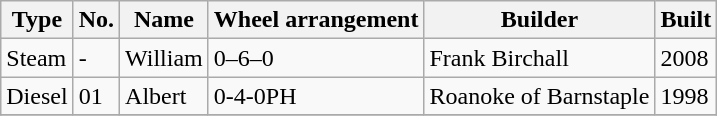<table class="wikitable" border="1">
<tr>
<th>Type</th>
<th>No.</th>
<th>Name</th>
<th>Wheel arrangement</th>
<th>Builder</th>
<th>Built</th>
</tr>
<tr>
<td>Steam</td>
<td>-</td>
<td>William</td>
<td>0–6–0</td>
<td>Frank Birchall</td>
<td>2008</td>
</tr>
<tr>
<td>Diesel</td>
<td>01</td>
<td>Albert</td>
<td>0-4-0PH</td>
<td>Roanoke of Barnstaple</td>
<td>1998</td>
</tr>
<tr>
</tr>
</table>
